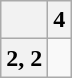<table class="wikitable">
<tr ---- valign="center">
<th></th>
<th>4</th>
</tr>
<tr ---- valign="center"  align="center">
<th>2, 2</th>
<td></td>
</tr>
</table>
